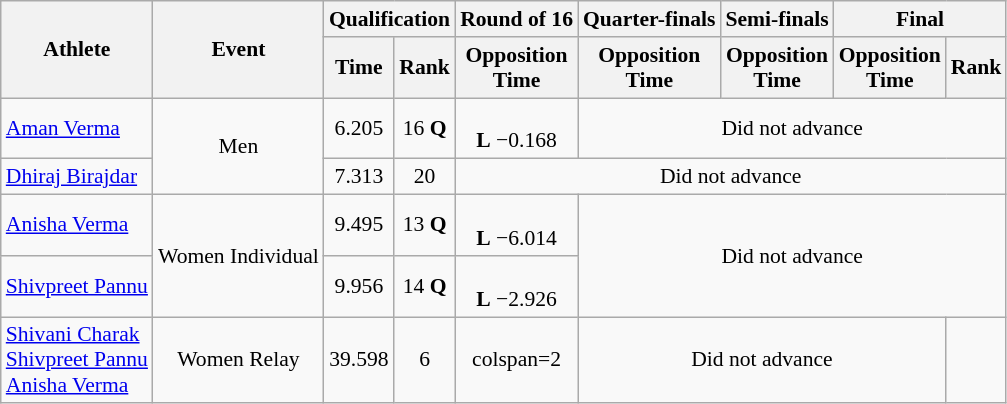<table class="wikitable" style="text-align:center; font-size:90%">
<tr>
<th rowspan="2">Athlete</th>
<th rowspan="2">Event</th>
<th colspan="2">Qualification</th>
<th>Round of 16</th>
<th>Quarter-finals</th>
<th>Semi-finals</th>
<th colspan="2">Final</th>
</tr>
<tr>
<th>Time</th>
<th>Rank</th>
<th>Opposition<br>Time</th>
<th>Opposition<br>Time</th>
<th>Opposition<br>Time</th>
<th>Opposition<br>Time</th>
<th>Rank</th>
</tr>
<tr>
<td align=left><a href='#'>Aman Verma</a></td>
<td rowspan="2">Men</td>
<td>6.205</td>
<td>16 <strong>Q</strong></td>
<td><br><strong>L</strong> −0.168</td>
<td colspan=4>Did not advance</td>
</tr>
<tr>
<td align=left><a href='#'>Dhiraj Birajdar</a></td>
<td>7.313</td>
<td>20</td>
<td colspan="5">Did not advance</td>
</tr>
<tr>
<td align=left><a href='#'>Anisha Verma</a></td>
<td rowspan="2">Women Individual</td>
<td>9.495</td>
<td>13 <strong>Q</strong></td>
<td><br><strong>L</strong> −6.014</td>
<td colspan=4 rowspan=2>Did not advance</td>
</tr>
<tr>
<td align=left><a href='#'>Shivpreet Pannu</a></td>
<td>9.956</td>
<td>14 <strong>Q</strong></td>
<td><br><strong>L</strong> −2.926</td>
</tr>
<tr>
<td align=left><a href='#'>Shivani Charak</a><br><a href='#'>Shivpreet Pannu</a><br><a href='#'>Anisha Verma</a></td>
<td>Women Relay</td>
<td>39.598</td>
<td>6</td>
<td>colspan=2 </td>
<td colspan=3>Did not advance</td>
</tr>
</table>
